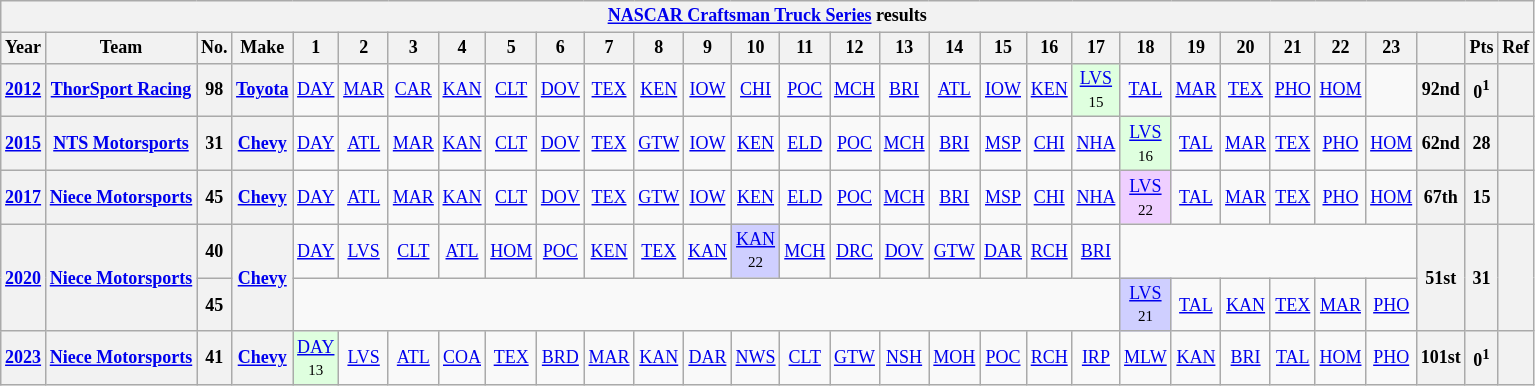<table class="wikitable" style="text-align:center; font-size:75%">
<tr>
<th colspan=30><a href='#'>NASCAR Craftsman Truck Series</a> results</th>
</tr>
<tr>
<th>Year</th>
<th>Team</th>
<th>No.</th>
<th>Make</th>
<th>1</th>
<th>2</th>
<th>3</th>
<th>4</th>
<th>5</th>
<th>6</th>
<th>7</th>
<th>8</th>
<th>9</th>
<th>10</th>
<th>11</th>
<th>12</th>
<th>13</th>
<th>14</th>
<th>15</th>
<th>16</th>
<th>17</th>
<th>18</th>
<th>19</th>
<th>20</th>
<th>21</th>
<th>22</th>
<th>23</th>
<th></th>
<th>Pts</th>
<th>Ref</th>
</tr>
<tr>
<th><a href='#'>2012</a></th>
<th><a href='#'>ThorSport Racing</a></th>
<th>98</th>
<th><a href='#'>Toyota</a></th>
<td><a href='#'>DAY</a></td>
<td><a href='#'>MAR</a></td>
<td><a href='#'>CAR</a></td>
<td><a href='#'>KAN</a></td>
<td><a href='#'>CLT</a></td>
<td><a href='#'>DOV</a></td>
<td><a href='#'>TEX</a></td>
<td><a href='#'>KEN</a></td>
<td><a href='#'>IOW</a></td>
<td><a href='#'>CHI</a></td>
<td><a href='#'>POC</a></td>
<td><a href='#'>MCH</a></td>
<td><a href='#'>BRI</a></td>
<td><a href='#'>ATL</a></td>
<td><a href='#'>IOW</a></td>
<td><a href='#'>KEN</a></td>
<td style="background:#DFFFDF;"><a href='#'>LVS</a><br><small>15</small></td>
<td><a href='#'>TAL</a></td>
<td><a href='#'>MAR</a></td>
<td><a href='#'>TEX</a></td>
<td><a href='#'>PHO</a></td>
<td><a href='#'>HOM</a></td>
<td></td>
<th>92nd</th>
<th>0<sup>1</sup></th>
<th></th>
</tr>
<tr>
<th><a href='#'>2015</a></th>
<th><a href='#'>NTS Motorsports</a></th>
<th>31</th>
<th><a href='#'>Chevy</a></th>
<td><a href='#'>DAY</a></td>
<td><a href='#'>ATL</a></td>
<td><a href='#'>MAR</a></td>
<td><a href='#'>KAN</a></td>
<td><a href='#'>CLT</a></td>
<td><a href='#'>DOV</a></td>
<td><a href='#'>TEX</a></td>
<td><a href='#'>GTW</a></td>
<td><a href='#'>IOW</a></td>
<td><a href='#'>KEN</a></td>
<td><a href='#'>ELD</a></td>
<td><a href='#'>POC</a></td>
<td><a href='#'>MCH</a></td>
<td><a href='#'>BRI</a></td>
<td><a href='#'>MSP</a></td>
<td><a href='#'>CHI</a></td>
<td><a href='#'>NHA</a></td>
<td style="background:#DFFFDF;"><a href='#'>LVS</a><br><small>16</small></td>
<td><a href='#'>TAL</a></td>
<td><a href='#'>MAR</a></td>
<td><a href='#'>TEX</a></td>
<td><a href='#'>PHO</a></td>
<td><a href='#'>HOM</a></td>
<th>62nd</th>
<th>28</th>
<th></th>
</tr>
<tr>
<th><a href='#'>2017</a></th>
<th><a href='#'>Niece Motorsports</a></th>
<th>45</th>
<th><a href='#'>Chevy</a></th>
<td><a href='#'>DAY</a></td>
<td><a href='#'>ATL</a></td>
<td><a href='#'>MAR</a></td>
<td><a href='#'>KAN</a></td>
<td><a href='#'>CLT</a></td>
<td><a href='#'>DOV</a></td>
<td><a href='#'>TEX</a></td>
<td><a href='#'>GTW</a></td>
<td><a href='#'>IOW</a></td>
<td><a href='#'>KEN</a></td>
<td><a href='#'>ELD</a></td>
<td><a href='#'>POC</a></td>
<td><a href='#'>MCH</a></td>
<td><a href='#'>BRI</a></td>
<td><a href='#'>MSP</a></td>
<td><a href='#'>CHI</a></td>
<td><a href='#'>NHA</a></td>
<td style="background:#EFCFFF;"><a href='#'>LVS</a><br><small>22</small></td>
<td><a href='#'>TAL</a></td>
<td><a href='#'>MAR</a></td>
<td><a href='#'>TEX</a></td>
<td><a href='#'>PHO</a></td>
<td><a href='#'>HOM</a></td>
<th>67th</th>
<th>15</th>
<th></th>
</tr>
<tr>
<th rowspan=2><a href='#'>2020</a></th>
<th rowspan=2><a href='#'>Niece Motorsports</a></th>
<th>40</th>
<th rowspan=2><a href='#'>Chevy</a></th>
<td><a href='#'>DAY</a></td>
<td><a href='#'>LVS</a></td>
<td><a href='#'>CLT</a></td>
<td><a href='#'>ATL</a></td>
<td><a href='#'>HOM</a></td>
<td><a href='#'>POC</a></td>
<td><a href='#'>KEN</a></td>
<td><a href='#'>TEX</a></td>
<td><a href='#'>KAN</a></td>
<td style="background:#CFCFFF;"><a href='#'>KAN</a><br><small>22</small></td>
<td><a href='#'>MCH</a></td>
<td><a href='#'>DRC</a></td>
<td><a href='#'>DOV</a></td>
<td><a href='#'>GTW</a></td>
<td><a href='#'>DAR</a></td>
<td><a href='#'>RCH</a></td>
<td><a href='#'>BRI</a></td>
<td colspan=6></td>
<th rowspan=2>51st</th>
<th rowspan=2>31</th>
<th rowspan=2></th>
</tr>
<tr>
<th>45</th>
<td colspan=17></td>
<td style="background:#CFCFFF;"><a href='#'>LVS</a><br><small>21</small></td>
<td><a href='#'>TAL</a></td>
<td><a href='#'>KAN</a></td>
<td><a href='#'>TEX</a></td>
<td><a href='#'>MAR</a></td>
<td><a href='#'>PHO</a></td>
</tr>
<tr>
<th><a href='#'>2023</a></th>
<th><a href='#'>Niece Motorsports</a></th>
<th>41</th>
<th><a href='#'>Chevy</a></th>
<td style="background:#DFFFDF;"><a href='#'>DAY</a><br><small>13</small></td>
<td><a href='#'>LVS</a></td>
<td><a href='#'>ATL</a></td>
<td><a href='#'>COA</a></td>
<td><a href='#'>TEX</a></td>
<td><a href='#'>BRD</a></td>
<td><a href='#'>MAR</a></td>
<td><a href='#'>KAN</a></td>
<td><a href='#'>DAR</a></td>
<td><a href='#'>NWS</a></td>
<td><a href='#'>CLT</a></td>
<td><a href='#'>GTW</a></td>
<td><a href='#'>NSH</a></td>
<td><a href='#'>MOH</a></td>
<td><a href='#'>POC</a></td>
<td><a href='#'>RCH</a></td>
<td><a href='#'>IRP</a></td>
<td><a href='#'>MLW</a></td>
<td><a href='#'>KAN</a></td>
<td><a href='#'>BRI</a></td>
<td><a href='#'>TAL</a></td>
<td><a href='#'>HOM</a></td>
<td><a href='#'>PHO</a></td>
<th>101st</th>
<th>0<sup>1</sup></th>
<th></th>
</tr>
</table>
